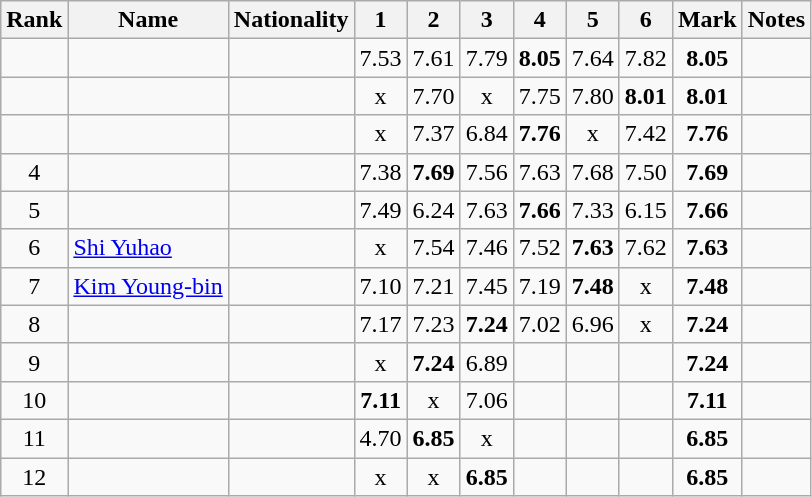<table class="wikitable sortable" style="text-align:center">
<tr>
<th>Rank</th>
<th>Name</th>
<th>Nationality</th>
<th>1</th>
<th>2</th>
<th>3</th>
<th>4</th>
<th>5</th>
<th>6</th>
<th>Mark</th>
<th>Notes</th>
</tr>
<tr>
<td></td>
<td align=left></td>
<td align=left></td>
<td>7.53</td>
<td>7.61</td>
<td>7.79</td>
<td><strong>8.05</strong></td>
<td>7.64</td>
<td>7.82</td>
<td><strong>8.05</strong></td>
<td></td>
</tr>
<tr>
<td></td>
<td align=left></td>
<td align=left></td>
<td>x</td>
<td>7.70</td>
<td>x</td>
<td>7.75</td>
<td>7.80</td>
<td><strong>8.01</strong></td>
<td><strong>8.01</strong></td>
<td></td>
</tr>
<tr>
<td></td>
<td align=left></td>
<td align=left></td>
<td>x</td>
<td>7.37</td>
<td>6.84</td>
<td><strong>7.76</strong></td>
<td>x</td>
<td>7.42</td>
<td><strong>7.76</strong></td>
<td></td>
</tr>
<tr>
<td>4</td>
<td align=left></td>
<td align=left></td>
<td>7.38</td>
<td><strong>7.69</strong></td>
<td>7.56</td>
<td>7.63</td>
<td>7.68</td>
<td>7.50</td>
<td><strong>7.69</strong></td>
<td></td>
</tr>
<tr>
<td>5</td>
<td align=left></td>
<td align=left></td>
<td>7.49</td>
<td>6.24</td>
<td>7.63</td>
<td><strong>7.66</strong></td>
<td>7.33</td>
<td>6.15</td>
<td><strong>7.66</strong></td>
<td></td>
</tr>
<tr>
<td>6</td>
<td align=left><a href='#'>Shi Yuhao</a></td>
<td align=left></td>
<td>x</td>
<td>7.54</td>
<td>7.46</td>
<td>7.52</td>
<td><strong>7.63</strong></td>
<td>7.62</td>
<td><strong>7.63</strong></td>
<td></td>
</tr>
<tr>
<td>7</td>
<td align=left><a href='#'>Kim Young-bin</a></td>
<td align=left></td>
<td>7.10</td>
<td>7.21</td>
<td>7.45</td>
<td>7.19</td>
<td><strong>7.48</strong></td>
<td>x</td>
<td><strong>7.48</strong></td>
<td></td>
</tr>
<tr>
<td>8</td>
<td align=left></td>
<td align=left></td>
<td>7.17</td>
<td>7.23</td>
<td><strong>7.24</strong></td>
<td>7.02</td>
<td>6.96</td>
<td>x</td>
<td><strong>7.24</strong></td>
<td></td>
</tr>
<tr>
<td>9</td>
<td align=left></td>
<td align=left></td>
<td>x</td>
<td><strong>7.24</strong></td>
<td>6.89</td>
<td></td>
<td></td>
<td></td>
<td><strong>7.24</strong></td>
<td></td>
</tr>
<tr>
<td>10</td>
<td align=left></td>
<td align=left></td>
<td><strong>7.11</strong></td>
<td>x</td>
<td>7.06</td>
<td></td>
<td></td>
<td></td>
<td><strong>7.11</strong></td>
<td></td>
</tr>
<tr>
<td>11</td>
<td align=left></td>
<td align=left></td>
<td>4.70</td>
<td><strong>6.85</strong></td>
<td>x</td>
<td></td>
<td></td>
<td></td>
<td><strong>6.85</strong></td>
<td></td>
</tr>
<tr>
<td>12</td>
<td align=left></td>
<td align=left></td>
<td>x</td>
<td>x</td>
<td><strong>6.85</strong></td>
<td></td>
<td></td>
<td></td>
<td><strong>6.85</strong></td>
<td></td>
</tr>
</table>
